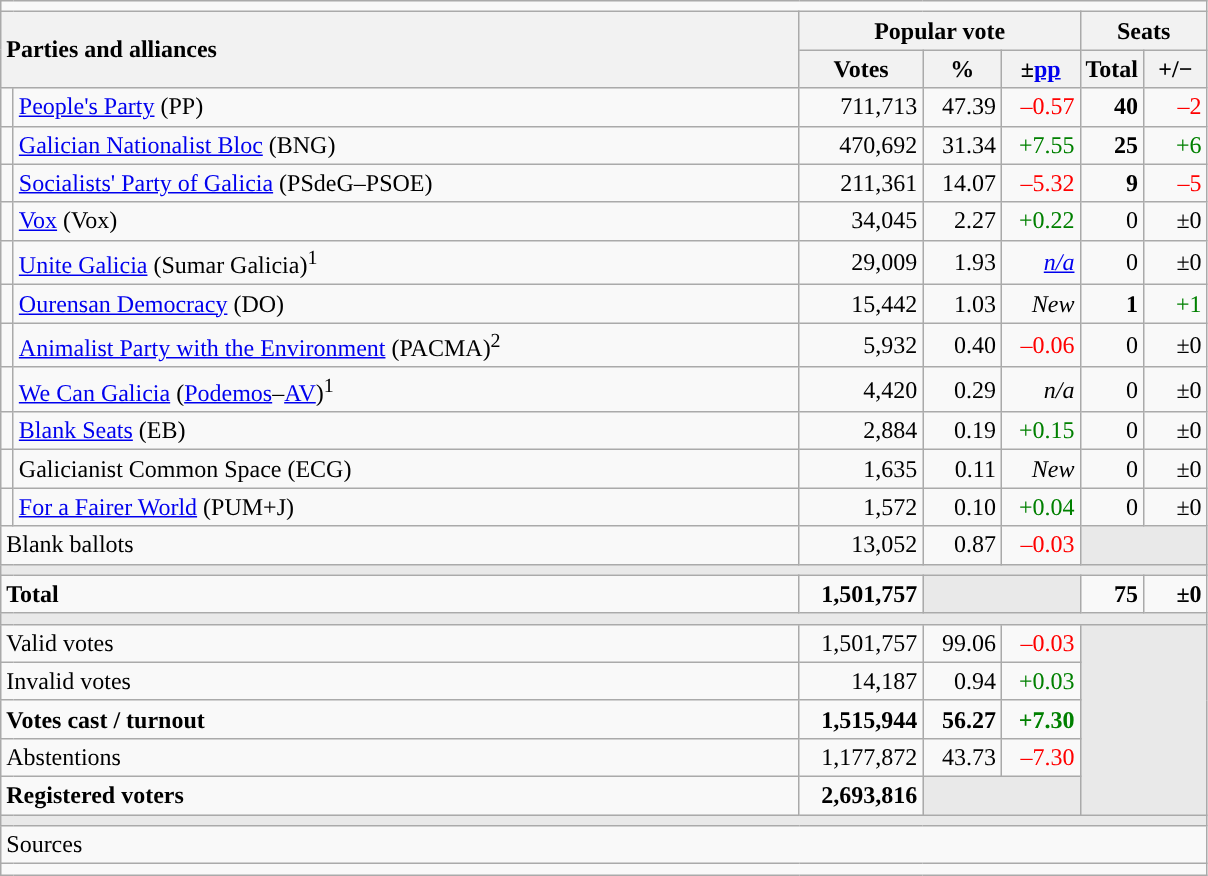<table class="wikitable" style="text-align:right;">
<tr>
<td colspan="7"></td>
</tr>
<tr>
<th style="text-align:left;" rowspan="2" colspan="2" width="525">Parties and alliances</th>
<th colspan="3">Popular vote</th>
<th colspan="2">Seats</th>
</tr>
<tr>
<th width="75">Votes</th>
<th width="45">%</th>
<th width="45">±<a href='#'>pp</a></th>
<th width="35">Total</th>
<th width="35">+/−</th>
</tr>
<tr>
<td width="1" style="color:inherit;background:"></td>
<td align="left"><a href='#'>People's Party</a> (PP)</td>
<td>711,713</td>
<td>47.39</td>
<td style="color:red;">–0.57</td>
<td><strong>40</strong></td>
<td style="color:red;">–2</td>
</tr>
<tr>
<td style="color:inherit;background:"></td>
<td align="left"><a href='#'>Galician Nationalist Bloc</a> (BNG)</td>
<td>470,692</td>
<td>31.34</td>
<td style="color:green;">+7.55</td>
<td><strong>25</strong></td>
<td style="color:green;">+6</td>
</tr>
<tr>
<td style="color:inherit;background:"></td>
<td align="left"><a href='#'>Socialists' Party of Galicia</a> (PSdeG–PSOE)</td>
<td>211,361</td>
<td>14.07</td>
<td style="color:red;">–5.32</td>
<td><strong>9</strong></td>
<td style="color:red;">–5</td>
</tr>
<tr>
<td style="color:inherit;background:"></td>
<td align="left"><a href='#'>Vox</a> (Vox)</td>
<td>34,045</td>
<td>2.27</td>
<td style="color:green;">+0.22</td>
<td>0</td>
<td>±0</td>
</tr>
<tr>
<td style="color:inherit;background:"></td>
<td align="left"><a href='#'>Unite Galicia</a> (Sumar Galicia)<sup>1</sup></td>
<td>29,009</td>
<td>1.93</td>
<td><em><a href='#'>n/a</a></em></td>
<td>0</td>
<td>±0</td>
</tr>
<tr>
<td style="color:inherit;background:"></td>
<td align="left"><a href='#'>Ourensan Democracy</a> (DO)</td>
<td>15,442</td>
<td>1.03</td>
<td><em>New</em></td>
<td><strong>1</strong></td>
<td style="color:green;">+1</td>
</tr>
<tr>
<td style="color:inherit;background:"></td>
<td align="left"><a href='#'>Animalist Party with the Environment</a> (PACMA)<sup>2</sup></td>
<td>5,932</td>
<td>0.40</td>
<td style="color:red;">–0.06</td>
<td>0</td>
<td>±0</td>
</tr>
<tr>
<td style="color:inherit;background:"></td>
<td align="left"><a href='#'>We Can Galicia</a> (<a href='#'>Podemos</a>–<a href='#'>AV</a>)<sup>1</sup></td>
<td>4,420</td>
<td>0.29</td>
<td><em>n/a</em></td>
<td>0</td>
<td>±0</td>
</tr>
<tr>
<td style="color:inherit;background:"></td>
<td align="left"><a href='#'>Blank Seats</a> (EB)</td>
<td>2,884</td>
<td>0.19</td>
<td style="color:green;">+0.15</td>
<td>0</td>
<td>±0</td>
</tr>
<tr>
<td style="color:inherit;background:"></td>
<td align="left">Galicianist Common Space (ECG)</td>
<td>1,635</td>
<td>0.11</td>
<td><em>New</em></td>
<td>0</td>
<td>±0</td>
</tr>
<tr>
<td style="color:inherit;background:"></td>
<td align="left"><a href='#'>For a Fairer World</a> (PUM+J)</td>
<td>1,572</td>
<td>0.10</td>
<td style="color:green;">+0.04</td>
<td>0</td>
<td>±0</td>
</tr>
<tr>
<td align="left" colspan="2">Blank ballots</td>
<td>13,052</td>
<td>0.87</td>
<td style="color:red;">–0.03</td>
<td bgcolor="#E9E9E9" colspan="2"></td>
</tr>
<tr>
<td colspan="7" bgcolor="#E9E9E9"></td>
</tr>
<tr style="font-weight:bold;">
<td align="left" colspan="2">Total</td>
<td>1,501,757</td>
<td colspan="2" bgcolor="#E9E9E9"></td>
<td>75</td>
<td>±0</td>
</tr>
<tr>
<td colspan="7" bgcolor="#E9E9E9"></td>
</tr>
<tr>
<td align="left" colspan="2">Valid votes</td>
<td>1,501,757</td>
<td>99.06</td>
<td style="color:red;">–0.03</td>
<td bgcolor="#E9E9E9" colspan="2" rowspan="5"></td>
</tr>
<tr>
<td align="left" colspan="2">Invalid votes</td>
<td>14,187</td>
<td>0.94</td>
<td style="color:green;">+0.03</td>
</tr>
<tr style="font-weight:bold;">
<td align="left" colspan="2">Votes cast / turnout</td>
<td>1,515,944</td>
<td>56.27</td>
<td style="color:green;">+7.30</td>
</tr>
<tr>
<td align="left" colspan="2">Abstentions</td>
<td>1,177,872</td>
<td>43.73</td>
<td style="color:red;">–7.30</td>
</tr>
<tr style="font-weight:bold;">
<td align="left" colspan="2">Registered voters</td>
<td>2,693,816</td>
<td bgcolor="#E9E9E9" colspan="2"></td>
</tr>
<tr>
<td colspan="7" bgcolor="#E9E9E9"></td>
</tr>
<tr>
<td align="left" colspan="7">Sources</td>
</tr>
<tr>
<td colspan="7" style="text-align:left; max-width:790px;"></td>
</tr>
</table>
